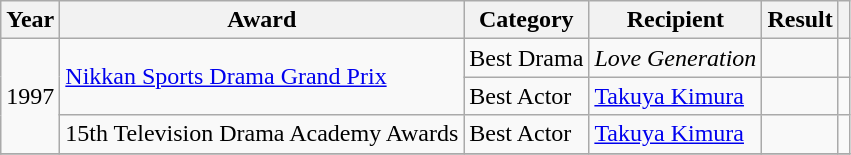<table class="wikitable sortable">
<tr>
<th>Year</th>
<th>Award</th>
<th>Category</th>
<th>Recipient</th>
<th>Result</th>
<th class="unsortable"></th>
</tr>
<tr>
<td rowspan="3">1997</td>
<td rowspan="2"><a href='#'>Nikkan Sports Drama Grand Prix</a></td>
<td>Best Drama</td>
<td><em>Love Generation</em></td>
<td></td>
<td></td>
</tr>
<tr>
<td>Best Actor</td>
<td><a href='#'>Takuya Kimura</a></td>
<td></td>
<td></td>
</tr>
<tr>
<td>15th Television Drama Academy Awards</td>
<td>Best Actor</td>
<td><a href='#'>Takuya Kimura</a></td>
<td></td>
<td></td>
</tr>
<tr>
</tr>
</table>
